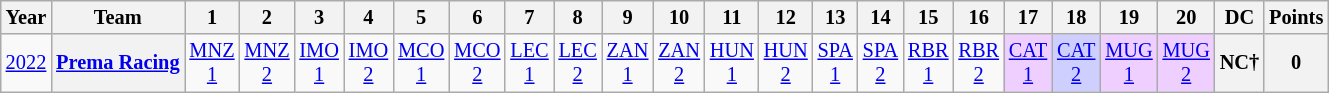<table class="wikitable" style="text-align:center; font-size:85%">
<tr>
<th>Year</th>
<th>Team</th>
<th>1</th>
<th>2</th>
<th>3</th>
<th>4</th>
<th>5</th>
<th>6</th>
<th>7</th>
<th>8</th>
<th>9</th>
<th>10</th>
<th>11</th>
<th>12</th>
<th>13</th>
<th>14</th>
<th>15</th>
<th>16</th>
<th>17</th>
<th>18</th>
<th>19</th>
<th>20</th>
<th>DC</th>
<th>Points</th>
</tr>
<tr>
<td><a href='#'>2022</a></td>
<th nowrap><a href='#'>Prema Racing</a></th>
<td style="background:#;"><a href='#'>MNZ<br>1</a></td>
<td style="background:#;"><a href='#'>MNZ<br>2</a></td>
<td style="background:#;"><a href='#'>IMO<br>1</a></td>
<td style="background:#;"><a href='#'>IMO<br>2</a></td>
<td style="background:#;"><a href='#'>MCO<br>1</a></td>
<td style="background:#;"><a href='#'>MCO<br>2</a></td>
<td style="background:#;"><a href='#'>LEC<br>1</a></td>
<td style="background:#;"><a href='#'>LEC<br>2</a></td>
<td style="background:#;"><a href='#'>ZAN<br>1</a></td>
<td style="background:#;"><a href='#'>ZAN<br>2</a></td>
<td style="background:#;"><a href='#'>HUN<br>1</a></td>
<td style="background:#;"><a href='#'>HUN<br>2</a></td>
<td style="background:#;"><a href='#'>SPA<br>1</a></td>
<td style="background:#;"><a href='#'>SPA<br>2</a></td>
<td style="background:#;"><a href='#'>RBR<br>1</a></td>
<td style="background:#;"><a href='#'>RBR<br>2</a></td>
<td style="background:#EFCFFF;"><a href='#'>CAT<br>1</a><br></td>
<td style="background:#CFCFFF;"><a href='#'>CAT<br>2</a><br></td>
<td style="background:#EFCFFF;"><a href='#'>MUG<br>1</a><br></td>
<td style="background:#EFCFFF;"><a href='#'>MUG<br>2</a><br></td>
<th>NC†</th>
<th>0</th>
</tr>
</table>
